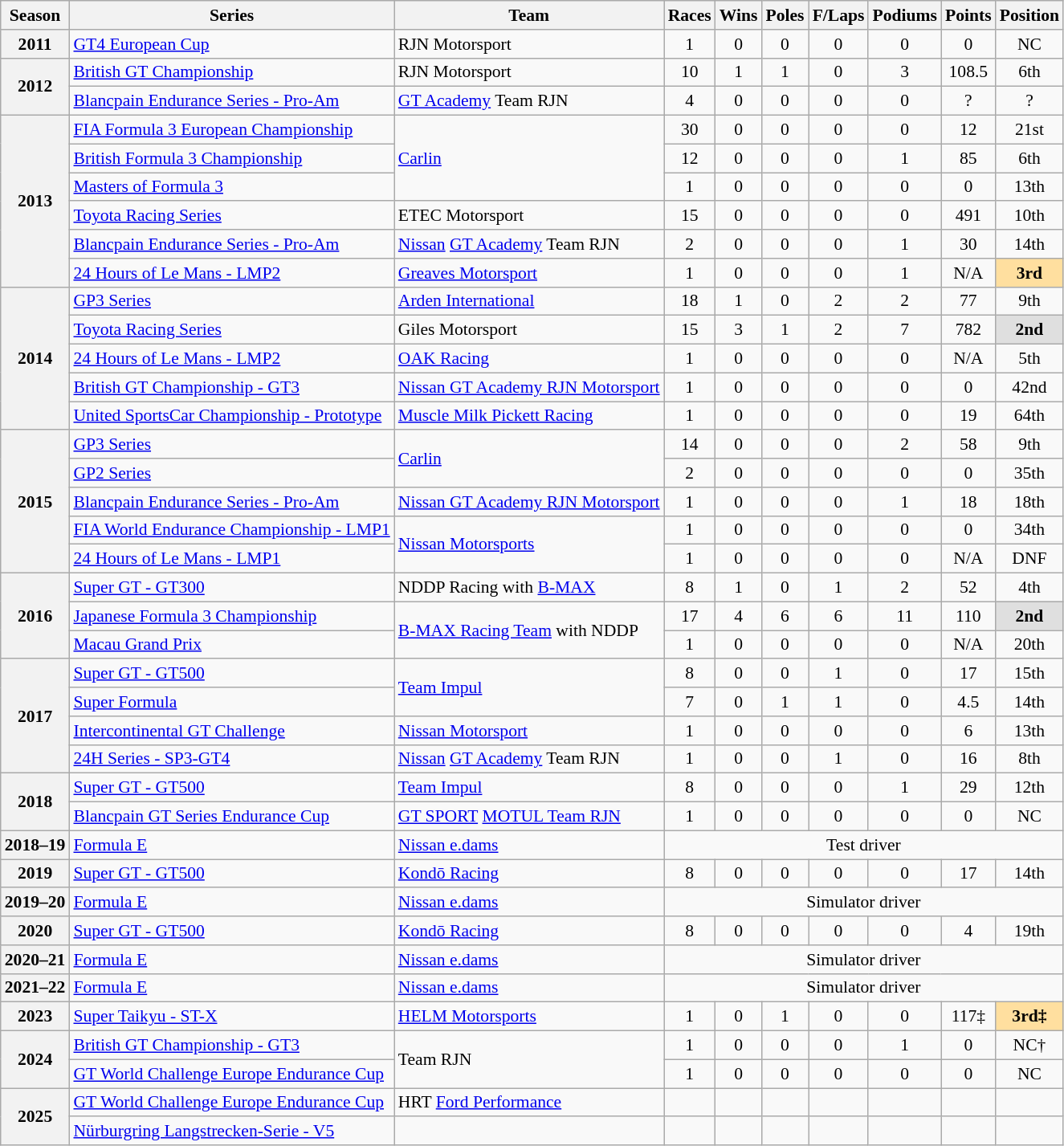<table class="wikitable" style="font-size: 90%; text-align:center">
<tr>
<th>Season</th>
<th>Series</th>
<th>Team</th>
<th>Races</th>
<th>Wins</th>
<th>Poles</th>
<th>F/Laps</th>
<th>Podiums</th>
<th>Points</th>
<th>Position</th>
</tr>
<tr>
<th>2011</th>
<td align="left"><a href='#'>GT4 European Cup</a></td>
<td align=left>RJN Motorsport</td>
<td>1</td>
<td>0</td>
<td>0</td>
<td>0</td>
<td>0</td>
<td>0</td>
<td>NC</td>
</tr>
<tr>
<th rowspan="2">2012</th>
<td align="left"><a href='#'>British GT Championship</a></td>
<td align="left">RJN Motorsport</td>
<td>10</td>
<td>1</td>
<td>1</td>
<td>0</td>
<td>3</td>
<td>108.5</td>
<td>6th</td>
</tr>
<tr>
<td align=left><a href='#'>Blancpain Endurance Series - Pro-Am</a></td>
<td align=left><a href='#'>GT Academy</a> Team RJN</td>
<td>4</td>
<td>0</td>
<td>0</td>
<td>0</td>
<td>0</td>
<td>?</td>
<td>?</td>
</tr>
<tr>
<th rowspan=6>2013</th>
<td align=left><a href='#'>FIA Formula 3 European Championship</a></td>
<td align=left rowspan=3><a href='#'>Carlin</a></td>
<td>30</td>
<td>0</td>
<td>0</td>
<td>0</td>
<td>0</td>
<td>12</td>
<td>21st</td>
</tr>
<tr>
<td align=left><a href='#'>British Formula 3 Championship</a></td>
<td>12</td>
<td>0</td>
<td>0</td>
<td>0</td>
<td>1</td>
<td>85</td>
<td>6th</td>
</tr>
<tr>
<td align=left><a href='#'>Masters of Formula 3</a></td>
<td>1</td>
<td>0</td>
<td>0</td>
<td>0</td>
<td>0</td>
<td>0</td>
<td>13th</td>
</tr>
<tr>
<td align=left><a href='#'>Toyota Racing Series</a></td>
<td align=left>ETEC Motorsport</td>
<td>15</td>
<td>0</td>
<td>0</td>
<td>0</td>
<td>0</td>
<td>491</td>
<td>10th</td>
</tr>
<tr>
<td align=left><a href='#'>Blancpain Endurance Series - Pro-Am</a></td>
<td align=left><a href='#'>Nissan</a> <a href='#'>GT Academy</a> Team RJN</td>
<td>2</td>
<td>0</td>
<td>0</td>
<td>0</td>
<td>1</td>
<td>30</td>
<td>14th</td>
</tr>
<tr>
<td align=left><a href='#'>24 Hours of Le Mans - LMP2</a></td>
<td align=left><a href='#'>Greaves Motorsport</a></td>
<td>1</td>
<td>0</td>
<td>0</td>
<td>0</td>
<td>1</td>
<td>N/A</td>
<td style="background:#FFDF9F;"><strong>3rd</strong></td>
</tr>
<tr>
<th rowspan=5>2014</th>
<td align=left><a href='#'>GP3 Series</a></td>
<td align=left><a href='#'>Arden International</a></td>
<td>18</td>
<td>1</td>
<td>0</td>
<td>2</td>
<td>2</td>
<td>77</td>
<td>9th</td>
</tr>
<tr>
<td align=left><a href='#'>Toyota Racing Series</a></td>
<td align=left>Giles Motorsport</td>
<td>15</td>
<td>3</td>
<td>1</td>
<td>2</td>
<td>7</td>
<td>782</td>
<td style="background:#DFDFDF;"><strong>2nd</strong></td>
</tr>
<tr>
<td align=left><a href='#'>24 Hours of Le Mans - LMP2</a></td>
<td align=left><a href='#'>OAK Racing</a></td>
<td>1</td>
<td>0</td>
<td>0</td>
<td>0</td>
<td>0</td>
<td>N/A</td>
<td>5th</td>
</tr>
<tr>
<td align=left><a href='#'>British GT Championship - GT3</a></td>
<td align=left><a href='#'>Nissan GT Academy RJN Motorsport</a></td>
<td>1</td>
<td>0</td>
<td>0</td>
<td>0</td>
<td>0</td>
<td>0</td>
<td>42nd</td>
</tr>
<tr>
<td align=left><a href='#'>United SportsCar Championship - Prototype</a></td>
<td align=left><a href='#'>Muscle Milk Pickett Racing</a></td>
<td>1</td>
<td>0</td>
<td>0</td>
<td>0</td>
<td>0</td>
<td>19</td>
<td>64th</td>
</tr>
<tr>
<th rowspan=5>2015</th>
<td align=left><a href='#'>GP3 Series</a></td>
<td align=left rowspan=2><a href='#'>Carlin</a></td>
<td>14</td>
<td>0</td>
<td>0</td>
<td>0</td>
<td>2</td>
<td>58</td>
<td>9th</td>
</tr>
<tr>
<td align=left><a href='#'>GP2 Series</a></td>
<td>2</td>
<td>0</td>
<td>0</td>
<td>0</td>
<td>0</td>
<td>0</td>
<td>35th</td>
</tr>
<tr>
<td align=left><a href='#'>Blancpain Endurance Series - Pro-Am</a></td>
<td align=left><a href='#'>Nissan GT Academy RJN Motorsport</a></td>
<td>1</td>
<td>0</td>
<td>0</td>
<td>0</td>
<td>1</td>
<td>18</td>
<td>18th</td>
</tr>
<tr>
<td align=left><a href='#'>FIA World Endurance Championship - LMP1</a></td>
<td align=left rowspan=2><a href='#'>Nissan Motorsports</a></td>
<td>1</td>
<td>0</td>
<td>0</td>
<td>0</td>
<td>0</td>
<td>0</td>
<td>34th</td>
</tr>
<tr>
<td align=left><a href='#'>24 Hours of Le Mans - LMP1</a></td>
<td>1</td>
<td>0</td>
<td>0</td>
<td>0</td>
<td>0</td>
<td>N/A</td>
<td>DNF</td>
</tr>
<tr>
<th rowspan=3>2016</th>
<td align=left><a href='#'>Super GT - GT300</a></td>
<td align=left>NDDP Racing with <a href='#'>B-MAX</a></td>
<td>8</td>
<td>1</td>
<td>0</td>
<td>1</td>
<td>2</td>
<td>52</td>
<td>4th</td>
</tr>
<tr>
<td align=left><a href='#'>Japanese Formula 3 Championship</a></td>
<td align=left rowspan=2><a href='#'>B-MAX Racing Team</a> with NDDP</td>
<td>17</td>
<td>4</td>
<td>6</td>
<td>6</td>
<td>11</td>
<td>110</td>
<td style="background:#DFDFDF;"><strong>2nd</strong></td>
</tr>
<tr>
<td align=left><a href='#'>Macau Grand Prix</a></td>
<td>1</td>
<td>0</td>
<td>0</td>
<td>0</td>
<td>0</td>
<td>N/A</td>
<td>20th</td>
</tr>
<tr>
<th rowspan="4">2017</th>
<td align=left><a href='#'>Super GT - GT500</a></td>
<td align=left rowspan=2><a href='#'>Team Impul</a></td>
<td>8</td>
<td>0</td>
<td>0</td>
<td>1</td>
<td>0</td>
<td>17</td>
<td>15th</td>
</tr>
<tr>
<td align=left><a href='#'>Super Formula</a></td>
<td>7</td>
<td>0</td>
<td>1</td>
<td>1</td>
<td>0</td>
<td>4.5</td>
<td>14th</td>
</tr>
<tr>
<td align=left><a href='#'>Intercontinental GT Challenge</a></td>
<td align=left><a href='#'>Nissan Motorsport</a></td>
<td>1</td>
<td>0</td>
<td>0</td>
<td>0</td>
<td>0</td>
<td>6</td>
<td>13th</td>
</tr>
<tr>
<td align=left><a href='#'>24H Series - SP3-GT4</a></td>
<td align=left><a href='#'>Nissan</a> <a href='#'>GT Academy</a> Team RJN</td>
<td>1</td>
<td>0</td>
<td>0</td>
<td>1</td>
<td>0</td>
<td>16</td>
<td>8th</td>
</tr>
<tr>
<th rowspan=2>2018</th>
<td align=left><a href='#'>Super GT - GT500</a></td>
<td align=left><a href='#'>Team Impul</a></td>
<td>8</td>
<td>0</td>
<td>0</td>
<td>0</td>
<td>1</td>
<td>29</td>
<td>12th</td>
</tr>
<tr>
<td align=left><a href='#'>Blancpain GT Series Endurance Cup</a></td>
<td align=left><a href='#'>GT SPORT</a> <a href='#'>MOTUL Team RJN</a></td>
<td>1</td>
<td>0</td>
<td>0</td>
<td>0</td>
<td>0</td>
<td>0</td>
<td>NC</td>
</tr>
<tr>
<th>2018–19</th>
<td align=left><a href='#'>Formula E</a></td>
<td align=left><a href='#'>Nissan e.dams</a></td>
<td colspan="7">Test driver</td>
</tr>
<tr>
<th>2019</th>
<td align=left><a href='#'>Super GT - GT500</a></td>
<td align=left><a href='#'>Kondō Racing</a></td>
<td>8</td>
<td>0</td>
<td>0</td>
<td>0</td>
<td>0</td>
<td>17</td>
<td>14th</td>
</tr>
<tr>
<th>2019–20</th>
<td align=left><a href='#'>Formula E</a></td>
<td align=left><a href='#'>Nissan e.dams</a></td>
<td colspan="7">Simulator driver</td>
</tr>
<tr>
<th>2020</th>
<td align=left><a href='#'>Super GT - GT500</a></td>
<td align=left><a href='#'>Kondō Racing</a></td>
<td>8</td>
<td>0</td>
<td>0</td>
<td>0</td>
<td>0</td>
<td>4</td>
<td>19th</td>
</tr>
<tr>
<th>2020–21</th>
<td align=left><a href='#'>Formula E</a></td>
<td align=left><a href='#'>Nissan e.dams</a></td>
<td colspan="7">Simulator driver</td>
</tr>
<tr>
<th>2021–22</th>
<td align=left><a href='#'>Formula E</a></td>
<td align=left><a href='#'>Nissan e.dams</a></td>
<td colspan="7">Simulator driver</td>
</tr>
<tr>
<th>2023</th>
<td align=left><a href='#'>Super Taikyu - ST-X</a></td>
<td align=left><a href='#'>HELM Motorsports</a></td>
<td>1</td>
<td>0</td>
<td>1</td>
<td>0</td>
<td>0</td>
<td>117‡</td>
<td style="background:#FFDF9F;"><strong>3rd‡</strong></td>
</tr>
<tr>
<th rowspan="2">2024</th>
<td align=left><a href='#'>British GT Championship - GT3</a></td>
<td rowspan="2" align="left">Team RJN</td>
<td>1</td>
<td>0</td>
<td>0</td>
<td>0</td>
<td>1</td>
<td>0</td>
<td>NC†</td>
</tr>
<tr>
<td align=left><a href='#'>GT World Challenge Europe Endurance Cup</a></td>
<td>1</td>
<td>0</td>
<td>0</td>
<td>0</td>
<td>0</td>
<td>0</td>
<td>NC</td>
</tr>
<tr>
<th rowspan="2">2025</th>
<td align=left><a href='#'>GT World Challenge Europe Endurance Cup</a></td>
<td align=left>HRT <a href='#'>Ford Performance</a></td>
<td></td>
<td></td>
<td></td>
<td></td>
<td></td>
<td></td>
<td></td>
</tr>
<tr>
<td align="left"><a href='#'>Nürburgring Langstrecken-Serie - V5</a></td>
<td align="left"></td>
<td></td>
<td></td>
<td></td>
<td></td>
<td></td>
<td></td>
<td></td>
</tr>
</table>
